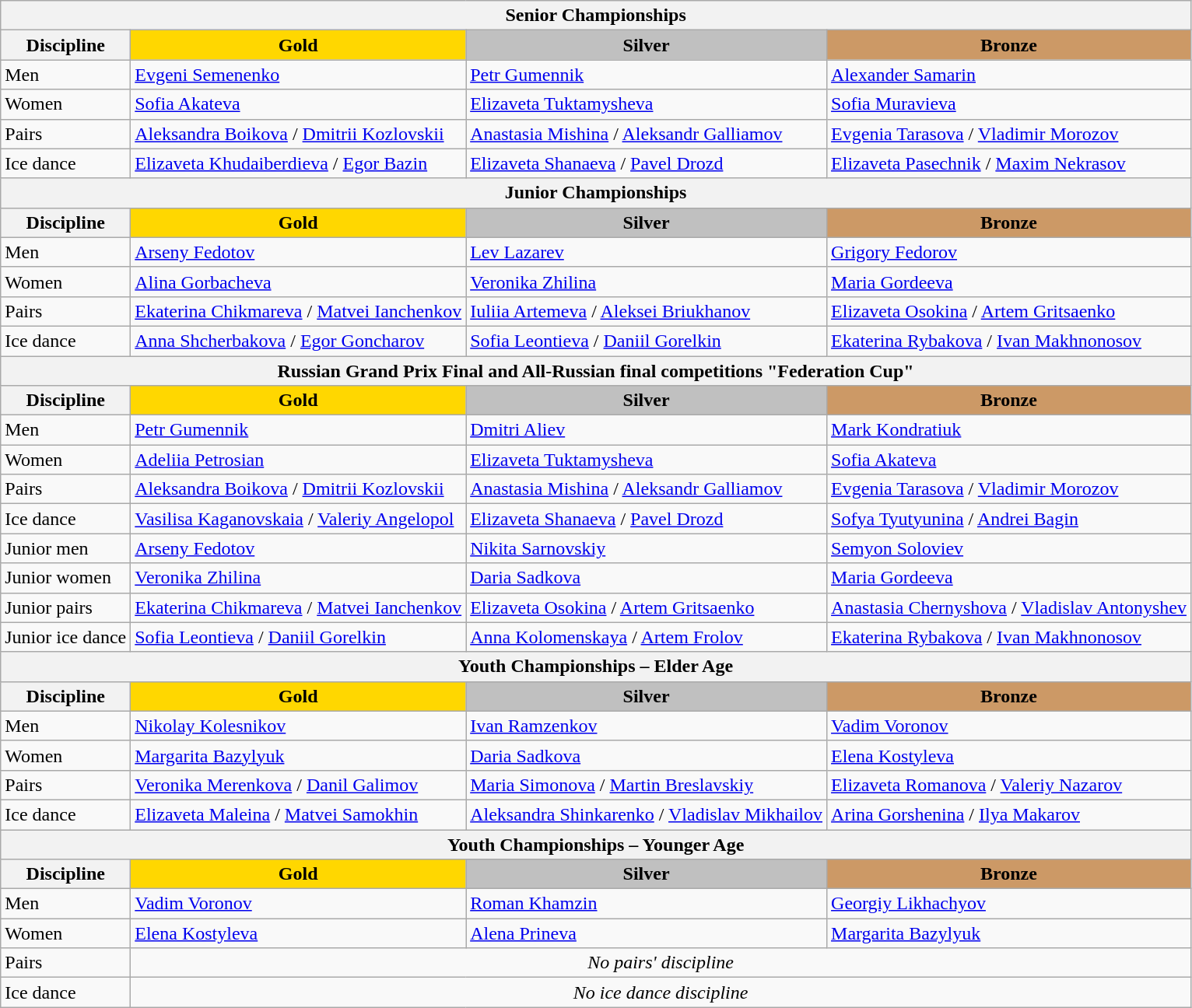<table class="wikitable">
<tr>
<th colspan=4>Senior Championships</th>
</tr>
<tr>
<th>Discipline</th>
<td align=center bgcolor=gold><strong>Gold</strong></td>
<td align=center bgcolor=silver><strong>Silver</strong></td>
<td align=center bgcolor=cc9966><strong>Bronze</strong></td>
</tr>
<tr>
<td>Men</td>
<td><a href='#'>Evgeni Semenenko</a></td>
<td><a href='#'>Petr Gumennik</a></td>
<td><a href='#'>Alexander Samarin</a></td>
</tr>
<tr>
<td>Women</td>
<td><a href='#'>Sofia Akateva</a></td>
<td><a href='#'>Elizaveta Tuktamysheva</a></td>
<td><a href='#'>Sofia Muravieva</a></td>
</tr>
<tr>
<td>Pairs</td>
<td><a href='#'>Aleksandra Boikova</a> / <a href='#'>Dmitrii Kozlovskii</a></td>
<td><a href='#'>Anastasia Mishina</a> / <a href='#'>Aleksandr Galliamov</a></td>
<td><a href='#'>Evgenia Tarasova</a> / <a href='#'>Vladimir Morozov</a></td>
</tr>
<tr>
<td>Ice dance</td>
<td><a href='#'>Elizaveta Khudaiberdieva</a> / <a href='#'>Egor Bazin</a></td>
<td><a href='#'>Elizaveta Shanaeva</a> / <a href='#'>Pavel Drozd</a></td>
<td><a href='#'>Elizaveta Pasechnik</a> / <a href='#'>Maxim Nekrasov</a></td>
</tr>
<tr>
<th colspan=4>Junior Championships</th>
</tr>
<tr>
<th>Discipline</th>
<td align=center bgcolor=gold><strong>Gold</strong></td>
<td align=center bgcolor=silver><strong>Silver</strong></td>
<td align=center bgcolor=cc9966><strong>Bronze</strong></td>
</tr>
<tr>
<td>Men</td>
<td><a href='#'>Arseny Fedotov</a></td>
<td><a href='#'>Lev Lazarev</a></td>
<td><a href='#'>Grigory Fedorov</a></td>
</tr>
<tr>
<td>Women</td>
<td><a href='#'>Alina Gorbacheva</a></td>
<td><a href='#'>Veronika Zhilina</a></td>
<td><a href='#'>Maria Gordeeva</a></td>
</tr>
<tr>
<td>Pairs</td>
<td><a href='#'>Ekaterina Chikmareva</a> / <a href='#'>Matvei Ianchenkov</a></td>
<td><a href='#'>Iuliia Artemeva</a> / <a href='#'>Aleksei Briukhanov</a></td>
<td><a href='#'>Elizaveta Osokina</a> / <a href='#'>Artem Gritsaenko</a></td>
</tr>
<tr>
<td>Ice dance</td>
<td><a href='#'>Anna Shcherbakova</a> / <a href='#'>Egor Goncharov</a></td>
<td><a href='#'>Sofia Leontieva</a> / <a href='#'>Daniil Gorelkin</a></td>
<td><a href='#'>Ekaterina Rybakova</a> / <a href='#'>Ivan Makhnonosov</a></td>
</tr>
<tr>
<th colspan=4>Russian Grand Prix Final and All-Russian final competitions "Federation Cup"</th>
</tr>
<tr>
<th>Discipline</th>
<td align=center bgcolor=gold><strong>Gold</strong></td>
<td align=center bgcolor=silver><strong>Silver</strong></td>
<td align=center bgcolor=cc9966><strong>Bronze</strong></td>
</tr>
<tr>
<td>Men</td>
<td><a href='#'>Petr Gumennik</a></td>
<td><a href='#'>Dmitri Aliev</a></td>
<td><a href='#'>Mark Kondratiuk</a></td>
</tr>
<tr>
<td>Women</td>
<td><a href='#'>Adeliia Petrosian</a></td>
<td><a href='#'>Elizaveta Tuktamysheva</a></td>
<td><a href='#'>Sofia Akateva</a></td>
</tr>
<tr>
<td>Pairs</td>
<td><a href='#'>Aleksandra Boikova</a> / <a href='#'>Dmitrii Kozlovskii</a></td>
<td><a href='#'>Anastasia Mishina</a> / <a href='#'>Aleksandr Galliamov</a></td>
<td><a href='#'>Evgenia Tarasova</a> / <a href='#'>Vladimir Morozov</a></td>
</tr>
<tr>
<td>Ice dance</td>
<td><a href='#'>Vasilisa Kaganovskaia</a> / <a href='#'>Valeriy Angelopol</a></td>
<td><a href='#'>Elizaveta Shanaeva</a> / <a href='#'>Pavel Drozd</a></td>
<td><a href='#'>Sofya Tyutyunina</a> / <a href='#'>Andrei Bagin</a></td>
</tr>
<tr>
<td>Junior men</td>
<td><a href='#'>Arseny Fedotov</a></td>
<td><a href='#'>Nikita Sarnovskiy</a></td>
<td><a href='#'>Semyon Soloviev</a></td>
</tr>
<tr>
<td>Junior women</td>
<td><a href='#'>Veronika Zhilina</a></td>
<td><a href='#'>Daria Sadkova</a></td>
<td><a href='#'>Maria Gordeeva</a></td>
</tr>
<tr>
<td>Junior pairs</td>
<td><a href='#'>Ekaterina Chikmareva</a> / <a href='#'>Matvei Ianchenkov</a></td>
<td><a href='#'>Elizaveta Osokina</a> / <a href='#'>Artem Gritsaenko</a></td>
<td><a href='#'>Anastasia Chernyshova</a> / <a href='#'>Vladislav Antonyshev</a></td>
</tr>
<tr>
<td>Junior ice dance</td>
<td><a href='#'>Sofia Leontieva</a> / <a href='#'>Daniil Gorelkin</a></td>
<td><a href='#'>Anna Kolomenskaya</a> / <a href='#'>Artem Frolov</a></td>
<td><a href='#'>Ekaterina Rybakova</a> / <a href='#'>Ivan Makhnonosov</a></td>
</tr>
<tr>
<th colspan=4>Youth Championships – Elder Age</th>
</tr>
<tr>
<th>Discipline</th>
<td align=center bgcolor=gold><strong>Gold</strong></td>
<td align=center bgcolor=silver><strong>Silver</strong></td>
<td align=center bgcolor=cc9966><strong>Bronze</strong></td>
</tr>
<tr>
<td>Men</td>
<td><a href='#'>Nikolay Kolesnikov</a></td>
<td><a href='#'>Ivan Ramzenkov</a></td>
<td><a href='#'>Vadim Voronov</a></td>
</tr>
<tr>
<td>Women</td>
<td><a href='#'>Margarita Bazylyuk</a></td>
<td><a href='#'>Daria Sadkova</a></td>
<td><a href='#'>Elena Kostyleva</a></td>
</tr>
<tr>
<td>Pairs</td>
<td><a href='#'>Veronika Merenkova</a> / <a href='#'>Danil Galimov</a></td>
<td><a href='#'>Maria Simonova</a> / <a href='#'>Martin Breslavskiy</a></td>
<td><a href='#'>Elizaveta Romanova</a> / <a href='#'>Valeriy Nazarov</a></td>
</tr>
<tr>
<td>Ice dance</td>
<td><a href='#'>Elizaveta Maleina</a> / <a href='#'>Matvei Samokhin</a></td>
<td><a href='#'>Aleksandra Shinkarenko</a> / <a href='#'>Vladislav Mikhailov</a></td>
<td><a href='#'>Arina Gorshenina</a> / <a href='#'>Ilya Makarov</a></td>
</tr>
<tr>
<th colspan=4>Youth Championships – Younger Age</th>
</tr>
<tr>
<th>Discipline</th>
<td align=center bgcolor=gold><strong>Gold</strong></td>
<td align=center bgcolor=silver><strong>Silver</strong></td>
<td align=center bgcolor=cc9966><strong>Bronze</strong></td>
</tr>
<tr>
<td>Men</td>
<td><a href='#'>Vadim Voronov</a></td>
<td><a href='#'>Roman Khamzin</a></td>
<td><a href='#'>Georgiy Likhachyov</a></td>
</tr>
<tr>
<td>Women</td>
<td><a href='#'>Elena Kostyleva</a></td>
<td><a href='#'>Alena Prineva</a></td>
<td><a href='#'>Margarita Bazylyuk</a></td>
</tr>
<tr>
<td>Pairs</td>
<td colspan=3 align=center><em>No pairs' discipline</em></td>
</tr>
<tr>
<td>Ice dance</td>
<td colspan=3 align=center><em>No ice dance discipline</em></td>
</tr>
</table>
